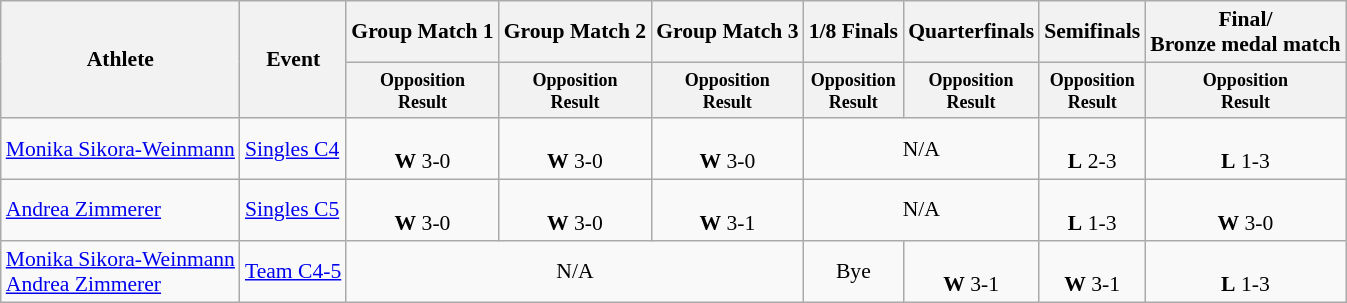<table class=wikitable style="font-size:90%">
<tr>
<th rowspan="2">Athlete</th>
<th rowspan="2">Event</th>
<th>Group Match 1</th>
<th>Group Match 2</th>
<th>Group Match 3</th>
<th>1/8 Finals</th>
<th>Quarterfinals</th>
<th>Semifinals</th>
<th>Final/<br>Bronze medal match</th>
</tr>
<tr>
<th style="line-height:1em"><small>Opposition<br>Result</small></th>
<th style="line-height:1em"><small>Opposition<br>Result</small></th>
<th style="line-height:1em"><small>Opposition<br>Result</small></th>
<th style="line-height:1em"><small>Opposition<br>Result</small></th>
<th style="line-height:1em"><small>Opposition<br>Result</small></th>
<th style="line-height:1em"><small>Opposition<br>Result</small></th>
<th style="line-height:1em"><small>Opposition<br>Result</small></th>
</tr>
<tr>
<td><a href='#'>Monika Sikora-Weinmann</a></td>
<td><a href='#'>Singles C4</a></td>
<td style="text-align:center;"><br><strong>W</strong> 3-0</td>
<td style="text-align:center;"><br><strong>W</strong> 3-0</td>
<td style="text-align:center;"><br><strong>W</strong> 3-0</td>
<td style="text-align:center;" colspan="2">N/A</td>
<td style="text-align:center;"><br><strong>L</strong> 2-3</td>
<td style="text-align:center;"><br><strong>L</strong> 1-3</td>
</tr>
<tr>
<td><a href='#'>Andrea Zimmerer</a></td>
<td><a href='#'>Singles C5</a></td>
<td style="text-align:center;"><br><strong>W</strong> 3-0</td>
<td style="text-align:center;"><br><strong>W</strong> 3-0</td>
<td style="text-align:center;"><br><strong>W</strong> 3-1</td>
<td style="text-align:center;" colspan="2">N/A</td>
<td style="text-align:center;"><br><strong>L</strong> 1-3</td>
<td style="text-align:center;"><br><strong>W</strong> 3-0 </td>
</tr>
<tr>
<td><a href='#'>Monika Sikora-Weinmann</a><br><a href='#'>Andrea Zimmerer</a></td>
<td><a href='#'>Team C4-5</a></td>
<td style="text-align:center;" colspan="3">N/A</td>
<td style="text-align:center;">Bye</td>
<td style="text-align:center;"><br><strong>W</strong> 3-1</td>
<td style="text-align:center;"><br><strong>W</strong> 3-1</td>
<td style="text-align:center;"><br><strong>L</strong> 1-3 </td>
</tr>
</table>
